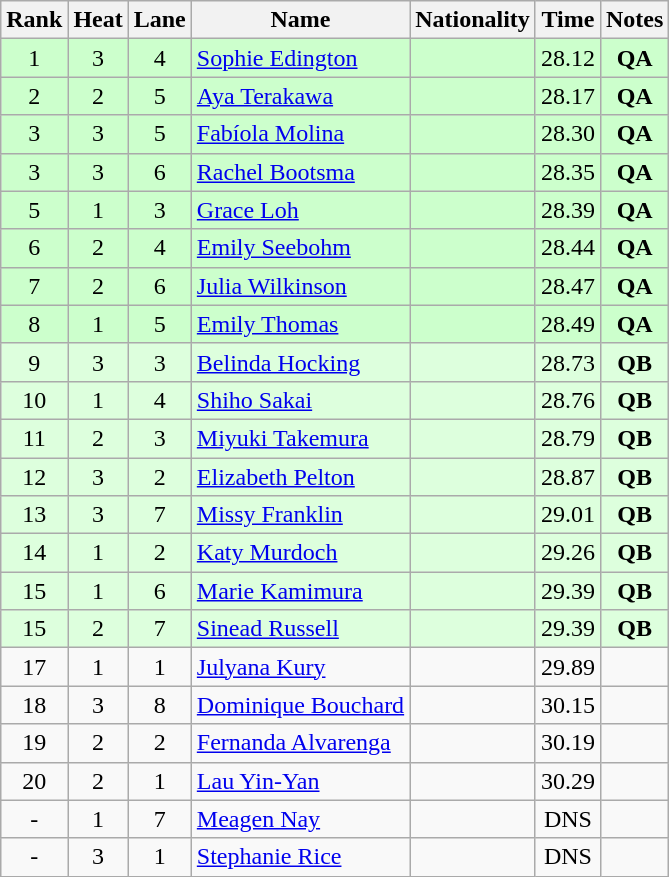<table class="wikitable sortable" style="text-align:center">
<tr>
<th>Rank</th>
<th>Heat</th>
<th>Lane</th>
<th>Name</th>
<th>Nationality</th>
<th>Time</th>
<th>Notes</th>
</tr>
<tr bgcolor=ccffcc>
<td>1</td>
<td>3</td>
<td>4</td>
<td align=left><a href='#'>Sophie Edington</a></td>
<td align=left></td>
<td>28.12</td>
<td><strong>QA</strong></td>
</tr>
<tr bgcolor=ccffcc>
<td>2</td>
<td>2</td>
<td>5</td>
<td align=left><a href='#'>Aya Terakawa</a></td>
<td align=left></td>
<td>28.17</td>
<td><strong>QA</strong></td>
</tr>
<tr bgcolor=ccffcc>
<td>3</td>
<td>3</td>
<td>5</td>
<td align=left><a href='#'>Fabíola Molina</a></td>
<td align=left></td>
<td>28.30</td>
<td><strong>QA</strong></td>
</tr>
<tr bgcolor=ccffcc>
<td>3</td>
<td>3</td>
<td>6</td>
<td align=left><a href='#'>Rachel Bootsma</a></td>
<td align=left></td>
<td>28.35</td>
<td><strong>QA</strong></td>
</tr>
<tr bgcolor=ccffcc>
<td>5</td>
<td>1</td>
<td>3</td>
<td align=left><a href='#'>Grace Loh</a></td>
<td align=left></td>
<td>28.39</td>
<td><strong>QA</strong></td>
</tr>
<tr bgcolor=ccffcc>
<td>6</td>
<td>2</td>
<td>4</td>
<td align=left><a href='#'>Emily Seebohm</a></td>
<td align=left></td>
<td>28.44</td>
<td><strong>QA</strong></td>
</tr>
<tr bgcolor=ccffcc>
<td>7</td>
<td>2</td>
<td>6</td>
<td align=left><a href='#'>Julia Wilkinson</a></td>
<td align=left></td>
<td>28.47</td>
<td><strong>QA</strong></td>
</tr>
<tr bgcolor=ccffcc>
<td>8</td>
<td>1</td>
<td>5</td>
<td align=left><a href='#'>Emily Thomas</a></td>
<td align=left></td>
<td>28.49</td>
<td><strong>QA</strong></td>
</tr>
<tr bgcolor=ddffdd>
<td>9</td>
<td>3</td>
<td>3</td>
<td align=left><a href='#'>Belinda Hocking</a></td>
<td align=left></td>
<td>28.73</td>
<td><strong>QB</strong></td>
</tr>
<tr bgcolor=ddffdd>
<td>10</td>
<td>1</td>
<td>4</td>
<td align=left><a href='#'>Shiho Sakai</a></td>
<td align=left></td>
<td>28.76</td>
<td><strong>QB</strong></td>
</tr>
<tr bgcolor=ddffdd>
<td>11</td>
<td>2</td>
<td>3</td>
<td align=left><a href='#'>Miyuki Takemura</a></td>
<td align=left></td>
<td>28.79</td>
<td><strong>QB</strong></td>
</tr>
<tr bgcolor=ddffdd>
<td>12</td>
<td>3</td>
<td>2</td>
<td align=left><a href='#'>Elizabeth Pelton</a></td>
<td align=left></td>
<td>28.87</td>
<td><strong>QB</strong></td>
</tr>
<tr bgcolor=ddffdd>
<td>13</td>
<td>3</td>
<td>7</td>
<td align=left><a href='#'>Missy Franklin</a></td>
<td align=left></td>
<td>29.01</td>
<td><strong>QB</strong></td>
</tr>
<tr bgcolor=ddffdd>
<td>14</td>
<td>1</td>
<td>2</td>
<td align=left><a href='#'>Katy Murdoch</a></td>
<td align=left></td>
<td>29.26</td>
<td><strong>QB</strong></td>
</tr>
<tr bgcolor=ddffdd>
<td>15</td>
<td>1</td>
<td>6</td>
<td align=left><a href='#'>Marie Kamimura</a></td>
<td align=left></td>
<td>29.39</td>
<td><strong>QB</strong></td>
</tr>
<tr bgcolor=ddffdd>
<td>15</td>
<td>2</td>
<td>7</td>
<td align=left><a href='#'>Sinead Russell</a></td>
<td align=left></td>
<td>29.39</td>
<td><strong>QB</strong></td>
</tr>
<tr>
<td>17</td>
<td>1</td>
<td>1</td>
<td align=left><a href='#'>Julyana Kury</a></td>
<td align=left></td>
<td>29.89</td>
<td></td>
</tr>
<tr>
<td>18</td>
<td>3</td>
<td>8</td>
<td align=left><a href='#'>Dominique Bouchard</a></td>
<td align=left></td>
<td>30.15</td>
<td></td>
</tr>
<tr>
<td>19</td>
<td>2</td>
<td>2</td>
<td align=left><a href='#'>Fernanda Alvarenga</a></td>
<td align=left></td>
<td>30.19</td>
<td></td>
</tr>
<tr>
<td>20</td>
<td>2</td>
<td>1</td>
<td align=left><a href='#'>Lau Yin-Yan</a></td>
<td align=left></td>
<td>30.29</td>
<td></td>
</tr>
<tr>
<td>-</td>
<td>1</td>
<td>7</td>
<td align=left><a href='#'>Meagen Nay</a></td>
<td align=left></td>
<td>DNS</td>
<td></td>
</tr>
<tr>
<td>-</td>
<td>3</td>
<td>1</td>
<td align=left><a href='#'>Stephanie Rice</a></td>
<td align=left></td>
<td>DNS</td>
<td></td>
</tr>
</table>
